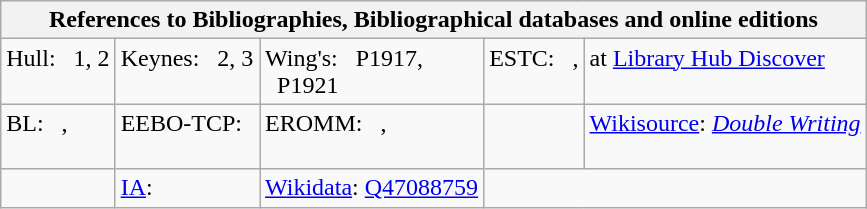<table class= "wikitable">
<tr>
<th colspan=5>References to Bibliographies, Bibliographical databases and online editions</th>
</tr>
<tr style="vertical-align: top;">
<td>Hull:    1, 2</td>
<td>Keynes:   2, 3</td>
<td>Wing's:   P1917,<br>   P1921</td>
<td>ESTC:    ,<br>   </td>
<td> at <a href='#'>Library Hub Discover</a></td>
</tr>
<tr style="vertical-align: top;">
<td>BL:   ,<br>   </td>
<td>EEBO-TCP:   </td>
<td>EROMM:   , <br>   </td>
<td></td>
<td> <a href='#'>Wikisource</a>: <em><a href='#'>Double Writing</a></em></td>
</tr>
<tr style="vertical-align: top;">
<td></td>
<td><a href='#'>IA</a>: </td>
<td> <a href='#'>Wikidata</a>: <a href='#'>Q47088759</a></td>
</tr>
</table>
